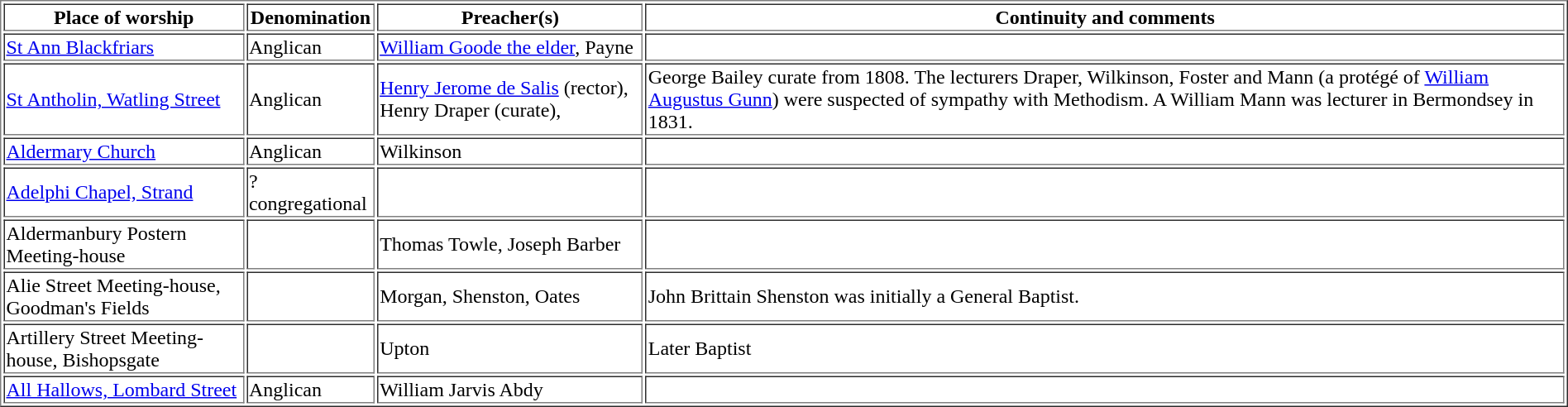<table border=1>
<tr>
<th>Place of worship</th>
<th>Denomination</th>
<th>Preacher(s)</th>
<th>Continuity and comments</th>
</tr>
<tr>
<td><a href='#'>St Ann Blackfriars</a></td>
<td>Anglican</td>
<td><a href='#'>William Goode the elder</a>, Payne</td>
<td></td>
</tr>
<tr>
<td><a href='#'>St Antholin, Watling Street</a></td>
<td>Anglican</td>
<td><a href='#'>Henry Jerome de Salis</a> (rector), Henry Draper (curate),</td>
<td>George Bailey curate from 1808. The lecturers Draper, Wilkinson, Foster and Mann (a protégé of <a href='#'>William Augustus Gunn</a>) were suspected of sympathy with Methodism. A William Mann was lecturer in Bermondsey in 1831.</td>
</tr>
<tr>
<td><a href='#'>Aldermary Church</a></td>
<td>Anglican</td>
<td>Wilkinson</td>
<td></td>
</tr>
<tr>
<td><a href='#'>Adelphi Chapel, Strand</a></td>
<td>?congregational</td>
<td></td>
<td></td>
</tr>
<tr>
<td>Aldermanbury Postern Meeting-house</td>
<td></td>
<td>Thomas Towle, Joseph Barber</td>
<td></td>
</tr>
<tr>
<td>Alie Street Meeting-house, Goodman's Fields</td>
<td></td>
<td>Morgan, Shenston, Oates</td>
<td>John Brittain Shenston was initially a General Baptist.</td>
</tr>
<tr>
<td>Artillery Street Meeting-house, Bishopsgate</td>
<td></td>
<td>Upton</td>
<td>Later Baptist</td>
</tr>
<tr>
<td><a href='#'>All Hallows, Lombard Street</a></td>
<td>Anglican</td>
<td>William Jarvis Abdy</td>
<td></td>
</tr>
</table>
